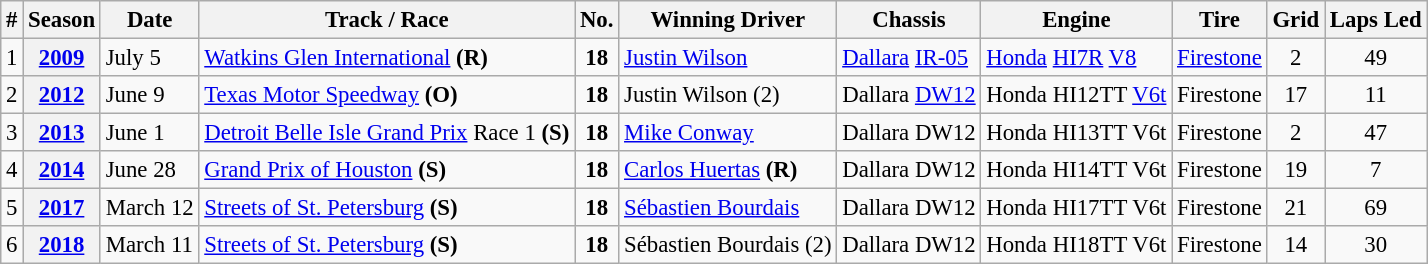<table class="wikitable" style="font-size:95%;">
<tr>
<th>#</th>
<th>Season</th>
<th>Date</th>
<th>Track / Race</th>
<th>No.</th>
<th>Winning Driver</th>
<th>Chassis</th>
<th>Engine</th>
<th>Tire</th>
<th>Grid</th>
<th>Laps Led</th>
</tr>
<tr>
<td align=center>1</td>
<th><a href='#'>2009</a></th>
<td>July 5</td>
<td><a href='#'>Watkins Glen International</a> <strong>(R)</strong></td>
<td align=center><strong>18</strong></td>
<td> <a href='#'>Justin Wilson</a></td>
<td><a href='#'>Dallara</a> <a href='#'>IR-05</a></td>
<td><a href='#'>Honda</a> <a href='#'>HI7R</a> <a href='#'>V8</a></td>
<td><a href='#'>Firestone</a></td>
<td align=center>2</td>
<td align=center>49</td>
</tr>
<tr>
<td align=center>2</td>
<th><a href='#'>2012</a></th>
<td>June 9</td>
<td><a href='#'>Texas Motor Speedway</a> <strong>(O)</strong></td>
<td align=center><strong>18</strong></td>
<td> Justin Wilson (2)</td>
<td>Dallara <a href='#'>DW12</a></td>
<td>Honda HI12TT <a href='#'>V6</a><a href='#'>t</a></td>
<td>Firestone</td>
<td align=center>17</td>
<td align=center>11</td>
</tr>
<tr>
<td align=center>3</td>
<th><a href='#'>2013</a></th>
<td>June 1</td>
<td><a href='#'>Detroit Belle Isle Grand Prix</a> Race 1 <strong>(S)</strong></td>
<td align=center><strong>18</strong></td>
<td> <a href='#'>Mike Conway</a></td>
<td>Dallara DW12</td>
<td>Honda HI13TT V6t</td>
<td>Firestone</td>
<td align=center>2</td>
<td align=center>47</td>
</tr>
<tr>
<td align=center>4</td>
<th><a href='#'>2014</a></th>
<td>June 28</td>
<td><a href='#'>Grand Prix of Houston</a> <strong>(S)</strong></td>
<td align="center"><strong>18</strong></td>
<td> <a href='#'>Carlos Huertas</a> <strong>(R)</strong></td>
<td>Dallara DW12</td>
<td>Honda HI14TT V6t</td>
<td>Firestone</td>
<td align=center>19</td>
<td align=center>7</td>
</tr>
<tr>
<td align=center>5</td>
<th><a href='#'>2017</a></th>
<td>March 12</td>
<td><a href='#'>Streets of St. Petersburg</a> <strong>(S)</strong></td>
<td align="center"><strong>18</strong></td>
<td align="left"> <a href='#'>Sébastien Bourdais</a></td>
<td>Dallara DW12</td>
<td>Honda HI17TT V6t</td>
<td>Firestone</td>
<td align=center>21</td>
<td align=center>69</td>
</tr>
<tr>
<td align=center>6</td>
<th><a href='#'>2018</a></th>
<td>March 11</td>
<td><a href='#'>Streets of St. Petersburg</a> <strong>(S)</strong></td>
<td align="center"><strong>18</strong></td>
<td align="left"> Sébastien Bourdais (2)</td>
<td>Dallara DW12</td>
<td>Honda HI18TT V6t</td>
<td>Firestone</td>
<td align=center>14</td>
<td align=center>30</td>
</tr>
</table>
